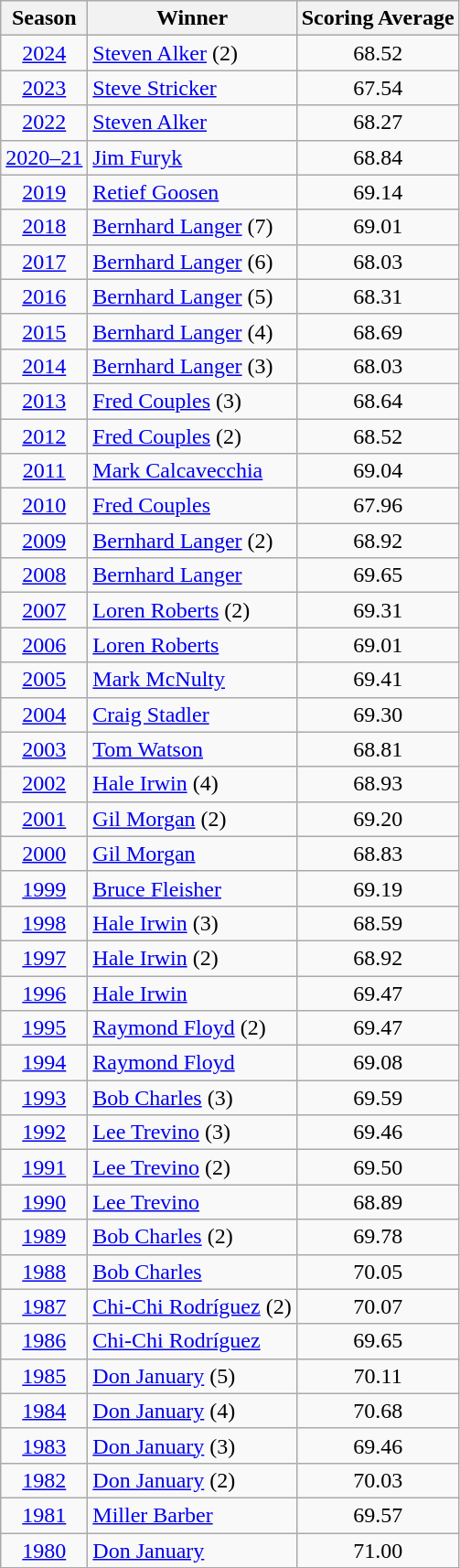<table class="wikitable">
<tr>
<th>Season</th>
<th>Winner</th>
<th>Scoring Average</th>
</tr>
<tr>
<td align=center><a href='#'>2024</a></td>
<td> <a href='#'>Steven Alker</a> (2)</td>
<td align=center>68.52</td>
</tr>
<tr>
<td align=center><a href='#'>2023</a></td>
<td> <a href='#'>Steve Stricker</a></td>
<td align=center>67.54</td>
</tr>
<tr>
<td align=center><a href='#'>2022</a></td>
<td> <a href='#'>Steven Alker</a></td>
<td align=center>68.27</td>
</tr>
<tr>
<td align=center><a href='#'>2020–21</a></td>
<td> <a href='#'>Jim Furyk</a></td>
<td align=center>68.84</td>
</tr>
<tr>
<td align=center><a href='#'>2019</a></td>
<td> <a href='#'>Retief Goosen</a></td>
<td align=center>69.14</td>
</tr>
<tr>
<td align=center><a href='#'>2018</a></td>
<td> <a href='#'>Bernhard Langer</a> (7)</td>
<td align=center>69.01</td>
</tr>
<tr>
<td align=center><a href='#'>2017</a></td>
<td> <a href='#'>Bernhard Langer</a> (6)</td>
<td align=center>68.03</td>
</tr>
<tr>
<td align=center><a href='#'>2016</a></td>
<td> <a href='#'>Bernhard Langer</a> (5)</td>
<td align=center>68.31</td>
</tr>
<tr>
<td align=center><a href='#'>2015</a></td>
<td> <a href='#'>Bernhard Langer</a> (4)</td>
<td align=center>68.69</td>
</tr>
<tr>
<td align=center><a href='#'>2014</a></td>
<td> <a href='#'>Bernhard Langer</a> (3)</td>
<td align=center>68.03</td>
</tr>
<tr>
<td align=center><a href='#'>2013</a></td>
<td> <a href='#'>Fred Couples</a> (3)</td>
<td align=center>68.64</td>
</tr>
<tr>
<td align=center><a href='#'>2012</a></td>
<td> <a href='#'>Fred Couples</a> (2)</td>
<td align=center>68.52</td>
</tr>
<tr>
<td align=center><a href='#'>2011</a></td>
<td> <a href='#'>Mark Calcavecchia</a></td>
<td align=center>69.04</td>
</tr>
<tr>
<td align=center><a href='#'>2010</a></td>
<td> <a href='#'>Fred Couples</a></td>
<td align=center>67.96</td>
</tr>
<tr>
<td align=center><a href='#'>2009</a></td>
<td> <a href='#'>Bernhard Langer</a> (2)</td>
<td align=center>68.92</td>
</tr>
<tr>
<td align=center><a href='#'>2008</a></td>
<td> <a href='#'>Bernhard Langer</a></td>
<td align=center>69.65</td>
</tr>
<tr>
<td align=center><a href='#'>2007</a></td>
<td> <a href='#'>Loren Roberts</a> (2)</td>
<td align=center>69.31</td>
</tr>
<tr>
<td align=center><a href='#'>2006</a></td>
<td> <a href='#'>Loren Roberts</a></td>
<td align=center>69.01</td>
</tr>
<tr>
<td align=center><a href='#'>2005</a></td>
<td> <a href='#'>Mark McNulty</a></td>
<td align=center>69.41</td>
</tr>
<tr>
<td align=center><a href='#'>2004</a></td>
<td> <a href='#'>Craig Stadler</a></td>
<td align=center>69.30</td>
</tr>
<tr>
<td align=center><a href='#'>2003</a></td>
<td> <a href='#'>Tom Watson</a></td>
<td align=center>68.81</td>
</tr>
<tr>
<td align=center><a href='#'>2002</a></td>
<td> <a href='#'>Hale Irwin</a> (4)</td>
<td align=center>68.93</td>
</tr>
<tr>
<td align=center><a href='#'>2001</a></td>
<td> <a href='#'>Gil Morgan</a> (2)</td>
<td align=center>69.20</td>
</tr>
<tr>
<td align=center><a href='#'>2000</a></td>
<td> <a href='#'>Gil Morgan</a></td>
<td align=center>68.83</td>
</tr>
<tr>
<td align=center><a href='#'>1999</a></td>
<td> <a href='#'>Bruce Fleisher</a></td>
<td align=center>69.19</td>
</tr>
<tr>
<td align=center><a href='#'>1998</a></td>
<td> <a href='#'>Hale Irwin</a> (3)</td>
<td align=center>68.59</td>
</tr>
<tr>
<td align=center><a href='#'>1997</a></td>
<td> <a href='#'>Hale Irwin</a> (2)</td>
<td align=center>68.92</td>
</tr>
<tr>
<td align=center><a href='#'>1996</a></td>
<td> <a href='#'>Hale Irwin</a></td>
<td align=center>69.47</td>
</tr>
<tr>
<td align=center><a href='#'>1995</a></td>
<td> <a href='#'>Raymond Floyd</a> (2)</td>
<td align=center>69.47</td>
</tr>
<tr>
<td align=center><a href='#'>1994</a></td>
<td> <a href='#'>Raymond Floyd</a></td>
<td align=center>69.08</td>
</tr>
<tr>
<td align=center><a href='#'>1993</a></td>
<td> <a href='#'>Bob Charles</a> (3)</td>
<td align=center>69.59</td>
</tr>
<tr>
<td align=center><a href='#'>1992</a></td>
<td> <a href='#'>Lee Trevino</a> (3)</td>
<td align=center>69.46</td>
</tr>
<tr>
<td align=center><a href='#'>1991</a></td>
<td> <a href='#'>Lee Trevino</a> (2)</td>
<td align=center>69.50</td>
</tr>
<tr>
<td align=center><a href='#'>1990</a></td>
<td> <a href='#'>Lee Trevino</a></td>
<td align=center>68.89</td>
</tr>
<tr>
<td align=center><a href='#'>1989</a></td>
<td> <a href='#'>Bob Charles</a> (2)</td>
<td align=center>69.78</td>
</tr>
<tr>
<td align=center><a href='#'>1988</a></td>
<td> <a href='#'>Bob Charles</a></td>
<td align=center>70.05</td>
</tr>
<tr>
<td align=center><a href='#'>1987</a></td>
<td> <a href='#'>Chi-Chi Rodríguez</a> (2)</td>
<td align=center>70.07</td>
</tr>
<tr>
<td align=center><a href='#'>1986</a></td>
<td> <a href='#'>Chi-Chi Rodríguez</a></td>
<td align=center>69.65</td>
</tr>
<tr>
<td align=center><a href='#'>1985</a></td>
<td> <a href='#'>Don January</a> (5)</td>
<td align=center>70.11</td>
</tr>
<tr>
<td align=center><a href='#'>1984</a></td>
<td> <a href='#'>Don January</a> (4)</td>
<td align=center>70.68</td>
</tr>
<tr>
<td align=center><a href='#'>1983</a></td>
<td> <a href='#'>Don January</a> (3)</td>
<td align=center>69.46</td>
</tr>
<tr>
<td align=center><a href='#'>1982</a></td>
<td> <a href='#'>Don January</a> (2)</td>
<td align=center>70.03</td>
</tr>
<tr>
<td align=center><a href='#'>1981</a></td>
<td> <a href='#'>Miller Barber</a></td>
<td align=center>69.57</td>
</tr>
<tr>
<td align=center><a href='#'>1980</a></td>
<td> <a href='#'>Don January</a></td>
<td align=center>71.00</td>
</tr>
</table>
